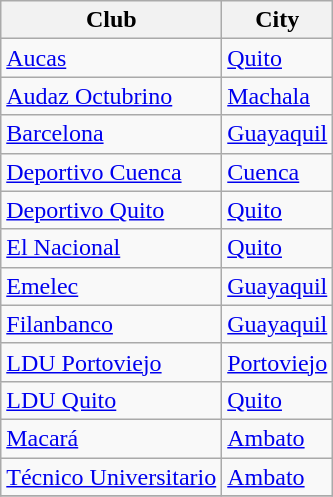<table class="wikitable sortable">
<tr>
<th>Club</th>
<th>City</th>
</tr>
<tr>
<td><a href='#'>Aucas</a></td>
<td><a href='#'>Quito</a></td>
</tr>
<tr>
<td><a href='#'>Audaz Octubrino</a></td>
<td><a href='#'>Machala</a></td>
</tr>
<tr>
<td><a href='#'>Barcelona</a></td>
<td><a href='#'>Guayaquil</a></td>
</tr>
<tr>
<td><a href='#'>Deportivo Cuenca</a></td>
<td><a href='#'>Cuenca</a></td>
</tr>
<tr>
<td><a href='#'>Deportivo Quito</a></td>
<td><a href='#'>Quito</a></td>
</tr>
<tr>
<td><a href='#'>El Nacional</a></td>
<td><a href='#'>Quito</a></td>
</tr>
<tr>
<td><a href='#'>Emelec</a></td>
<td><a href='#'>Guayaquil</a></td>
</tr>
<tr>
<td><a href='#'>Filanbanco</a></td>
<td><a href='#'>Guayaquil</a></td>
</tr>
<tr>
<td><a href='#'>LDU Portoviejo</a></td>
<td><a href='#'>Portoviejo</a></td>
</tr>
<tr>
<td><a href='#'>LDU Quito</a></td>
<td><a href='#'>Quito</a></td>
</tr>
<tr>
<td><a href='#'>Macará</a></td>
<td><a href='#'>Ambato</a></td>
</tr>
<tr>
<td><a href='#'>Técnico Universitario</a></td>
<td><a href='#'>Ambato</a></td>
</tr>
<tr>
</tr>
</table>
